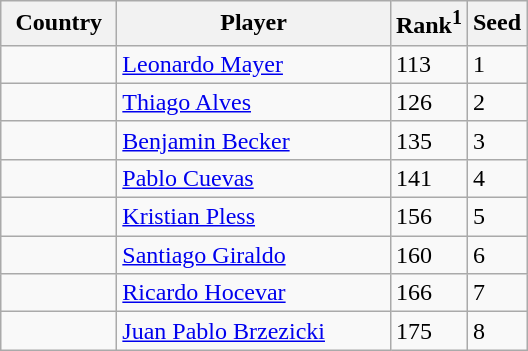<table class="sortable wikitable">
<tr>
<th width="70">Country</th>
<th width="175">Player</th>
<th>Rank<sup>1</sup></th>
<th>Seed</th>
</tr>
<tr>
<td></td>
<td><a href='#'>Leonardo Mayer</a></td>
<td>113</td>
<td>1</td>
</tr>
<tr>
<td></td>
<td><a href='#'>Thiago Alves</a></td>
<td>126</td>
<td>2</td>
</tr>
<tr>
<td></td>
<td><a href='#'>Benjamin Becker</a></td>
<td>135</td>
<td>3</td>
</tr>
<tr>
<td></td>
<td><a href='#'>Pablo Cuevas</a></td>
<td>141</td>
<td>4</td>
</tr>
<tr>
<td></td>
<td><a href='#'>Kristian Pless</a></td>
<td>156</td>
<td>5</td>
</tr>
<tr>
<td></td>
<td><a href='#'>Santiago Giraldo</a></td>
<td>160</td>
<td>6</td>
</tr>
<tr>
<td></td>
<td><a href='#'>Ricardo Hocevar</a></td>
<td>166</td>
<td>7</td>
</tr>
<tr>
<td></td>
<td><a href='#'>Juan Pablo Brzezicki</a></td>
<td>175</td>
<td>8</td>
</tr>
</table>
